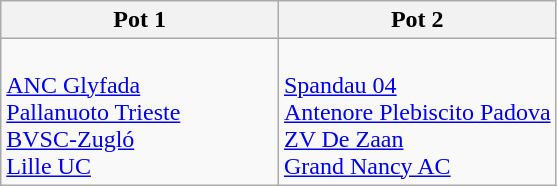<table class="wikitable">
<tr>
<th width=50%>Pot 1</th>
<th width=50%>Pot 2</th>
</tr>
<tr>
<td><br> <a href='#'>ANC Glyfada</a><br>
 <a href='#'>Pallanuoto Trieste</a><br>
 <a href='#'>BVSC-Zugló</a><br>
 <a href='#'>Lille UC</a></td>
<td><br> <a href='#'>Spandau 04</a><br>
 <a href='#'>Antenore Plebiscito Padova</a><br>
 <a href='#'>ZV De Zaan</a><br>
 <a href='#'>Grand Nancy AC</a></td>
</tr>
</table>
